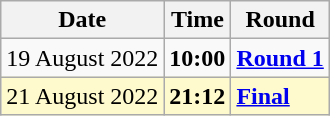<table class="wikitable">
<tr>
<th>Date</th>
<th>Time</th>
<th>Round</th>
</tr>
<tr>
<td>19 August 2022</td>
<td><strong>10:00</strong></td>
<td><strong><a href='#'>Round 1</a></strong></td>
</tr>
<tr style=background:lemonchiffon>
<td>21 August 2022</td>
<td><strong>21:12</strong></td>
<td><strong><a href='#'>Final</a></strong></td>
</tr>
</table>
